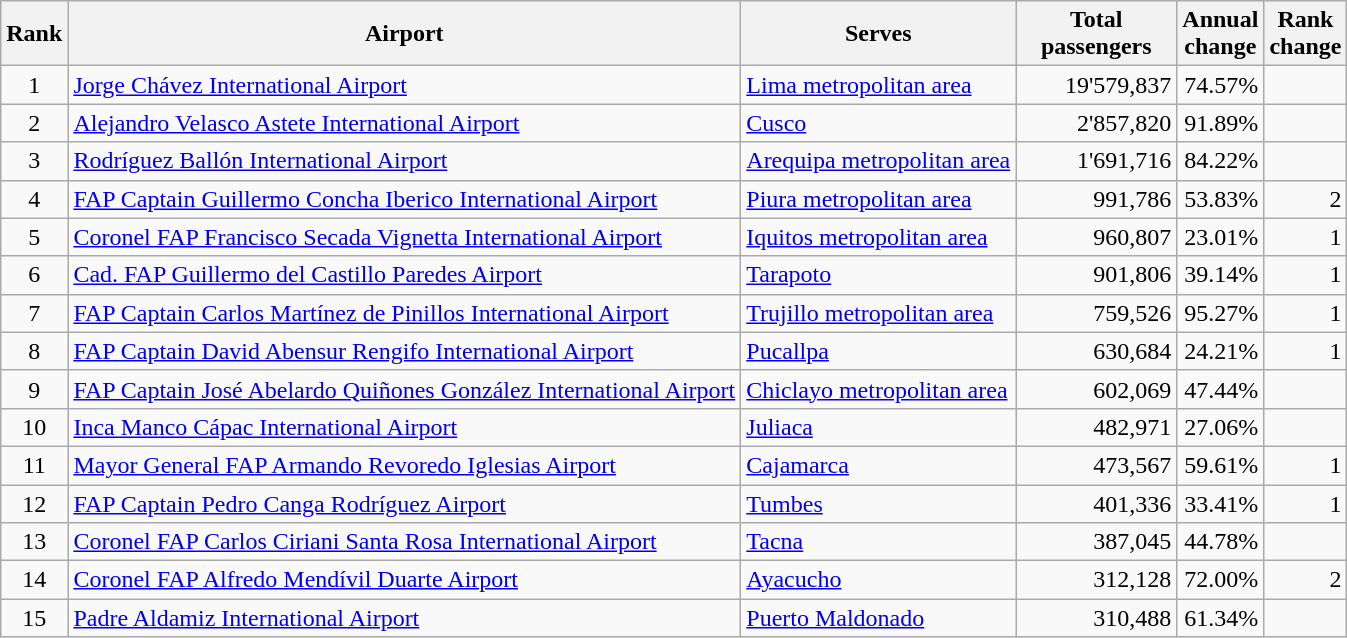<table class="wikitable sortable">
<tr>
<th>Rank</th>
<th>Airport</th>
<th>Serves</th>
<th style="width:100px">Total<br>passengers</th>
<th>Annual<br>change</th>
<th>Rank<br>change</th>
</tr>
<tr>
<td align="center">1</td>
<td><a href='#'>Jorge Chávez International Airport</a></td>
<td><a href='#'>Lima metropolitan area</a></td>
<td align="right">19'579,837</td>
<td align="right">74.57%</td>
<td align="right"></td>
</tr>
<tr>
<td align="center">2</td>
<td><a href='#'>Alejandro Velasco Astete International Airport</a></td>
<td><a href='#'>Cusco</a></td>
<td align="right">2'857,820</td>
<td align="right">91.89%</td>
<td align="right"></td>
</tr>
<tr>
<td align="center">3</td>
<td><a href='#'>Rodríguez Ballón International Airport</a></td>
<td><a href='#'>Arequipa metropolitan area</a></td>
<td align="right">1'691,716</td>
<td align="right">84.22%</td>
<td align="right"></td>
</tr>
<tr>
<td align="center">4</td>
<td><a href='#'>FAP Captain Guillermo Concha Iberico International Airport</a></td>
<td><a href='#'>Piura metropolitan area</a></td>
<td align="right">991,786</td>
<td align="right">53.83%</td>
<td align="right">2</td>
</tr>
<tr>
<td align="center">5</td>
<td><a href='#'>Coronel FAP Francisco Secada Vignetta International Airport</a></td>
<td><a href='#'>Iquitos metropolitan area</a></td>
<td align="right">960,807</td>
<td align="right">23.01%</td>
<td align="right">1</td>
</tr>
<tr>
<td align="center">6</td>
<td><a href='#'>Cad. FAP Guillermo del Castillo Paredes Airport</a></td>
<td><a href='#'>Tarapoto</a></td>
<td align="right">901,806</td>
<td align="right">39.14%</td>
<td align="right">1</td>
</tr>
<tr>
<td align="center">7</td>
<td><a href='#'>FAP Captain Carlos Martínez de Pinillos International Airport</a></td>
<td><a href='#'>Trujillo metropolitan area</a></td>
<td align="right">759,526</td>
<td align="right">95.27%</td>
<td align="right">1</td>
</tr>
<tr>
<td align="center">8</td>
<td><a href='#'>FAP Captain David Abensur Rengifo International Airport</a></td>
<td><a href='#'>Pucallpa</a></td>
<td align="right">630,684</td>
<td align="right">24.21%</td>
<td align="right">1</td>
</tr>
<tr>
<td align="center">9</td>
<td><a href='#'>FAP Captain José Abelardo Quiñones González International Airport</a></td>
<td><a href='#'>Chiclayo metropolitan area</a></td>
<td align="right">602,069</td>
<td align="right">47.44%</td>
<td align="right"></td>
</tr>
<tr>
<td align="center">10</td>
<td><a href='#'>Inca Manco Cápac International Airport</a></td>
<td><a href='#'>Juliaca</a></td>
<td align="right">482,971</td>
<td align="right">27.06%</td>
<td align="right"></td>
</tr>
<tr>
<td align="center">11</td>
<td><a href='#'>Mayor General FAP Armando Revoredo Iglesias Airport</a></td>
<td><a href='#'>Cajamarca</a></td>
<td align="right">473,567</td>
<td align="right">59.61%</td>
<td align="right">1</td>
</tr>
<tr>
<td align="center">12</td>
<td><a href='#'>FAP Captain Pedro Canga Rodríguez Airport</a></td>
<td><a href='#'>Tumbes</a></td>
<td align="right">401,336</td>
<td align="right">33.41%</td>
<td align="right">1</td>
</tr>
<tr>
<td align="center">13</td>
<td><a href='#'>Coronel FAP Carlos Ciriani Santa Rosa International Airport</a></td>
<td><a href='#'>Tacna</a></td>
<td align="right">387,045</td>
<td align="right">44.78%</td>
<td align="right"></td>
</tr>
<tr>
<td align="center">14</td>
<td><a href='#'>Coronel FAP Alfredo Mendívil Duarte Airport</a></td>
<td><a href='#'>Ayacucho</a></td>
<td align="right">312,128</td>
<td align="right">72.00%</td>
<td align="right">2</td>
</tr>
<tr>
<td align="center">15</td>
<td><a href='#'>Padre Aldamiz International Airport</a></td>
<td><a href='#'>Puerto Maldonado</a></td>
<td align="right">310,488</td>
<td align="right">61.34%</td>
<td align="right"></td>
</tr>
</table>
